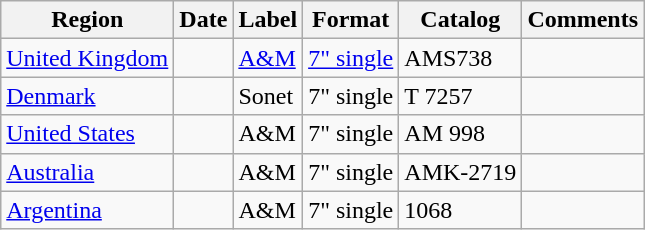<table class="wikitable">
<tr>
<th>Region</th>
<th>Date</th>
<th>Label</th>
<th>Format</th>
<th>Catalog</th>
<th>Comments</th>
</tr>
<tr>
<td><a href='#'>United Kingdom</a></td>
<td></td>
<td><a href='#'>A&M</a></td>
<td><a href='#'>7" single</a></td>
<td>AMS738</td>
<td></td>
</tr>
<tr>
<td><a href='#'>Denmark</a></td>
<td></td>
<td>Sonet</td>
<td>7" single</td>
<td>T 7257</td>
<td></td>
</tr>
<tr>
<td><a href='#'>United States</a></td>
<td></td>
<td>A&M</td>
<td>7" single</td>
<td>AM 998</td>
<td></td>
</tr>
<tr>
<td><a href='#'>Australia</a></td>
<td></td>
<td>A&M</td>
<td>7" single</td>
<td>AMK-2719</td>
<td></td>
</tr>
<tr>
<td><a href='#'>Argentina</a></td>
<td></td>
<td>A&M</td>
<td>7" single</td>
<td>1068</td>
<td></td>
</tr>
</table>
